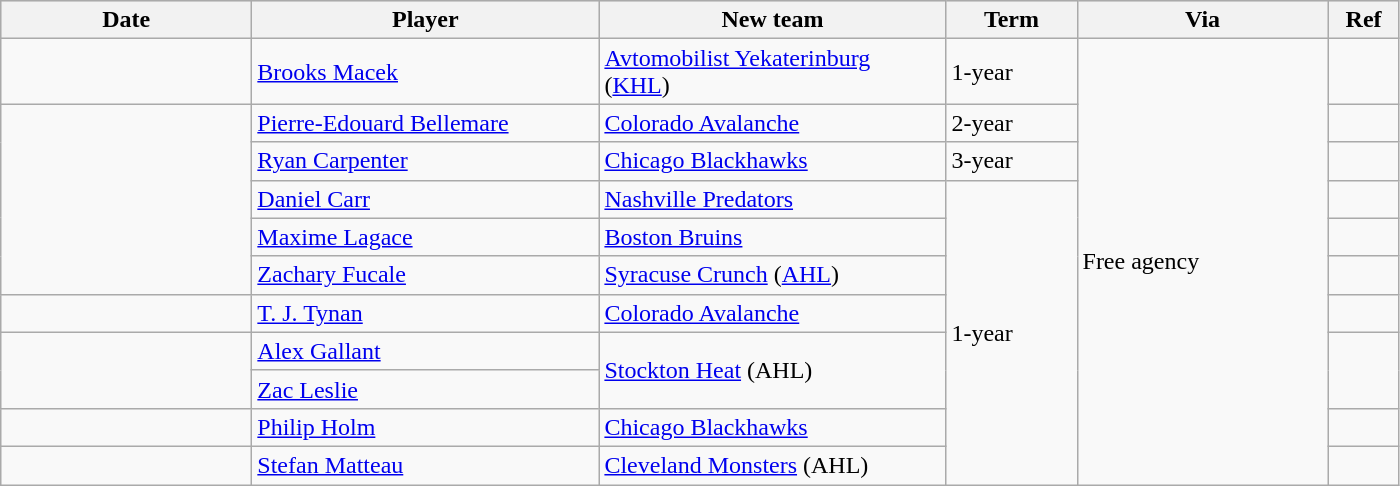<table class="wikitable">
<tr style="background:#ddd; text-align:center;">
<th style="width: 10em;">Date</th>
<th style="width: 14em;">Player</th>
<th style="width: 14em;">New team</th>
<th style="width: 5em;">Term</th>
<th style="width: 10em;">Via</th>
<th style="width: 2.5em;">Ref</th>
</tr>
<tr>
<td></td>
<td><a href='#'>Brooks Macek</a></td>
<td><a href='#'>Avtomobilist Yekaterinburg</a> (<a href='#'>KHL</a>)</td>
<td>1-year</td>
<td rowspan="11">Free agency</td>
<td></td>
</tr>
<tr>
<td rowspan="5"></td>
<td><a href='#'>Pierre-Edouard Bellemare</a></td>
<td><a href='#'>Colorado Avalanche</a></td>
<td>2-year</td>
<td></td>
</tr>
<tr>
<td><a href='#'>Ryan Carpenter</a></td>
<td><a href='#'>Chicago Blackhawks</a></td>
<td>3-year</td>
<td></td>
</tr>
<tr>
<td><a href='#'>Daniel Carr</a></td>
<td><a href='#'>Nashville Predators</a></td>
<td rowspan="8">1-year</td>
<td></td>
</tr>
<tr>
<td><a href='#'>Maxime Lagace</a></td>
<td><a href='#'>Boston Bruins</a></td>
<td></td>
</tr>
<tr>
<td><a href='#'>Zachary Fucale</a></td>
<td><a href='#'>Syracuse Crunch</a> (<a href='#'>AHL</a>)</td>
<td></td>
</tr>
<tr>
<td></td>
<td><a href='#'>T. J. Tynan</a></td>
<td><a href='#'>Colorado Avalanche</a></td>
<td></td>
</tr>
<tr>
<td rowspan="2"></td>
<td><a href='#'>Alex Gallant</a></td>
<td rowspan="2"><a href='#'>Stockton Heat</a> (AHL)</td>
<td rowspan="2"></td>
</tr>
<tr>
<td><a href='#'>Zac Leslie</a></td>
</tr>
<tr>
<td></td>
<td><a href='#'>Philip Holm</a></td>
<td><a href='#'>Chicago Blackhawks</a></td>
<td></td>
</tr>
<tr>
<td></td>
<td><a href='#'>Stefan Matteau</a></td>
<td><a href='#'>Cleveland Monsters</a> (AHL)</td>
<td></td>
</tr>
</table>
